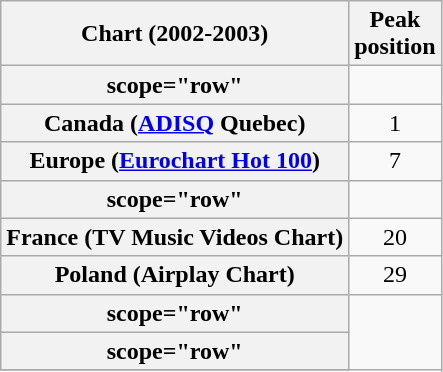<table class="wikitable sortable plainrowheaders">
<tr>
<th>Chart (2002-2003)</th>
<th>Peak<br>position</th>
</tr>
<tr>
<th>scope="row"</th>
</tr>
<tr>
<th scope="row">Canada (<a href='#'>ADISQ</a> Quebec)</th>
<td align="center">1</td>
</tr>
<tr>
<th scope="row">Europe (<a href='#'>Eurochart Hot 100</a>)</th>
<td align="center">7</td>
</tr>
<tr>
<th>scope="row"</th>
</tr>
<tr>
<th scope="row">France (TV Music Videos Chart)</th>
<td align="center">20</td>
</tr>
<tr>
<th scope="row">Poland (Airplay Chart)</th>
<td align="center">29</td>
</tr>
<tr>
<th>scope="row"</th>
</tr>
<tr>
<th>scope="row"</th>
</tr>
<tr>
</tr>
</table>
